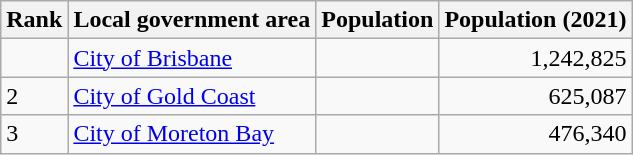<table class="wikitable">
<tr>
<th>Rank</th>
<th>Local government area</th>
<th>Population<br></th>
<th>Population (2021)</th>
</tr>
<tr>
<td></td>
<td><a href='#'>City of Brisbane</a></td>
<td align=right></td>
<td align=right>1,242,825</td>
</tr>
<tr>
<td>2</td>
<td><a href='#'>City of Gold Coast</a></td>
<td align=right></td>
<td align=right>625,087</td>
</tr>
<tr>
<td>3</td>
<td><a href='#'>City of Moreton Bay</a></td>
<td align=right></td>
<td align=right>476,340</td>
</tr>
</table>
